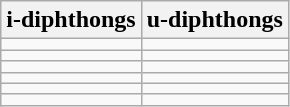<table class="wikitable">
<tr>
<th>i-diphthongs</th>
<th>u-diphthongs</th>
</tr>
<tr>
<td></td>
<td></td>
</tr>
<tr>
<td></td>
<td></td>
</tr>
<tr>
<td></td>
<td></td>
</tr>
<tr>
<td></td>
<td></td>
</tr>
<tr>
<td></td>
<td></td>
</tr>
<tr>
<td></td>
<td></td>
</tr>
</table>
